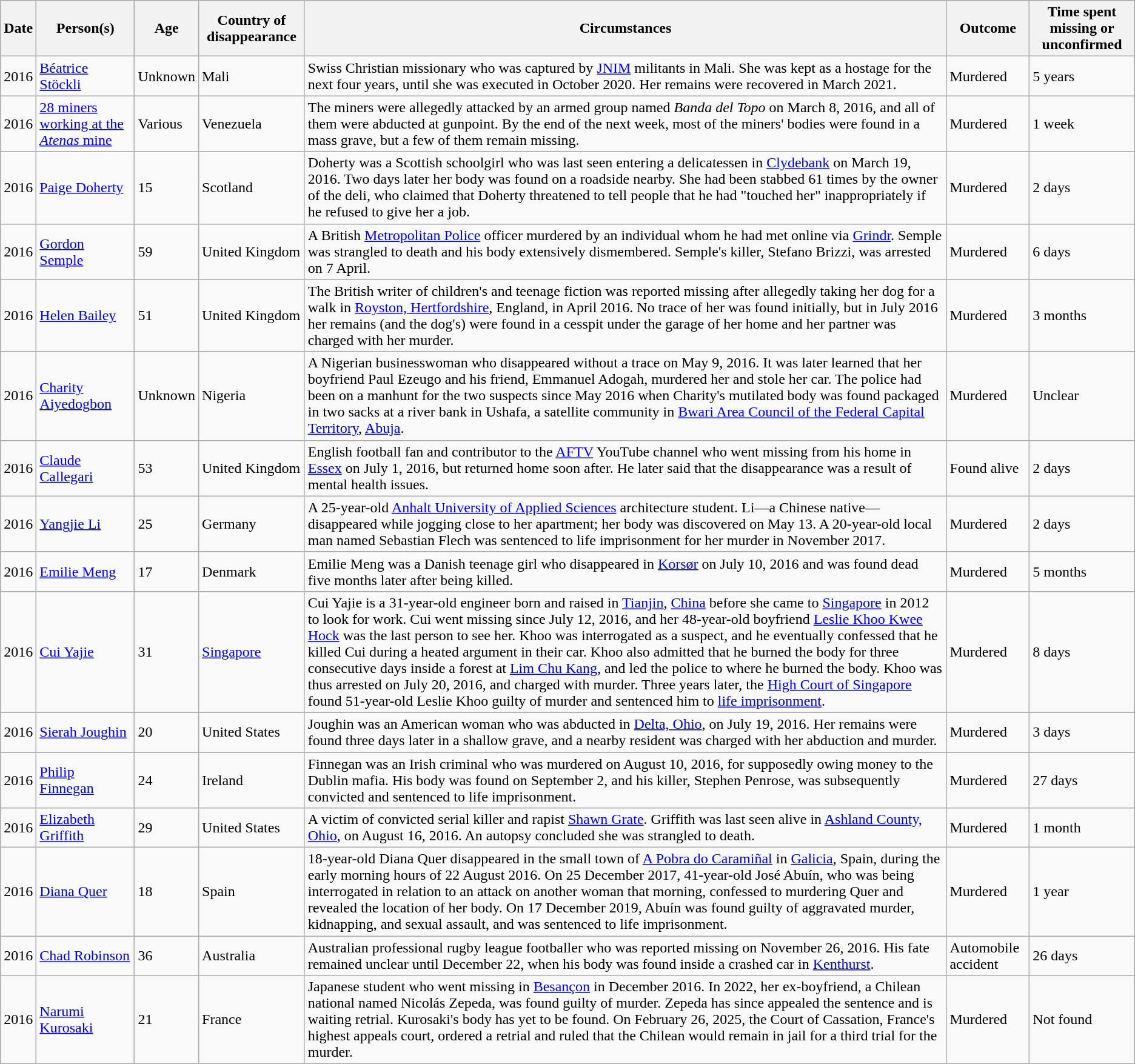<table class="wikitable sortable zebra">
<tr>
<th data-sort-type="isoDate">Date</th>
<th data-sort-type="text">Person(s)</th>
<th data-sort-type="text">Age</th>
<th>Country of disappearance</th>
<th class="unsortable">Circumstances</th>
<th data-sort-type="text">Outcome</th>
<th>Time spent missing or unconfirmed</th>
</tr>
<tr>
<td>2016</td>
<td><a href='#'>Béatrice Stöckli</a></td>
<td>Unknown</td>
<td>Mali</td>
<td>Swiss Christian missionary who was captured by <a href='#'>JNIM</a> militants in Mali. She was kept as a hostage for the next four years, until she was executed in October 2020. Her remains were recovered in March 2021.</td>
<td>Murdered</td>
<td>5 years</td>
</tr>
<tr>
<td>2016</td>
<td><a href='#'>28 miners working at the <em>Atenas</em> mine</a></td>
<td>Various</td>
<td>Venezuela</td>
<td>The miners were allegedly attacked by an armed group named <em>Banda del Topo</em> on March 8, 2016, and all of them were abducted at gunpoint. By the end of the next week, most of the miners' bodies were found in a mass grave, but a few of them remain missing.</td>
<td>Murdered</td>
<td>1 week</td>
</tr>
<tr>
<td>2016</td>
<td><a href='#'>Paige Doherty</a></td>
<td data-sort-value="015">15</td>
<td>Scotland</td>
<td>Doherty was a Scottish schoolgirl who was last seen entering a delicatessen in <a href='#'>Clydebank</a> on March 19, 2016. Two days later her body was found on a roadside nearby. She had been stabbed 61 times by the owner of the deli, who claimed that Doherty threatened to tell people that he had "touched her" inappropriately if he refused to give her a job.</td>
<td>Murdered</td>
<td>2 days</td>
</tr>
<tr>
<td>2016</td>
<td><a href='#'>Gordon Semple</a></td>
<td>59</td>
<td>United Kingdom</td>
<td>A British <a href='#'>Metropolitan Police</a> officer murdered by an individual whom he had met online via <a href='#'>Grindr</a>. Semple was strangled to death and his body extensively dismembered. Semple's killer, Stefano Brizzi, was arrested on 7 April.</td>
<td>Murdered</td>
<td>6 days</td>
</tr>
<tr>
<td data-sort-value="2016-04-01">2016</td>
<td><a href='#'>Helen Bailey</a></td>
<td data-sort-value="051">51</td>
<td>United Kingdom</td>
<td>The British writer of children's and teenage fiction was reported missing after allegedly taking her dog for a walk in <a href='#'>Royston, Hertfordshire</a>, England, in April 2016. No trace of her was found initially, but in July 2016 her remains (and the dog's) were found in a cesspit under the garage of her home and her partner was charged with her murder.</td>
<td>Murdered</td>
<td>3 months</td>
</tr>
<tr>
<td data-sort-value="2016-05-09">2016</td>
<td><a href='#'>Charity Aiyedogbon</a></td>
<td>Unknown</td>
<td>Nigeria</td>
<td>A Nigerian businesswoman who disappeared without a trace on May 9, 2016. It was later learned that her boyfriend Paul Ezeugo and his friend, Emmanuel Adogah, murdered her and stole her car. The police had been on a manhunt for the two suspects since May 2016 when Charity's mutilated body was found packaged in two sacks at a river bank in Ushafa, a satellite community in <a href='#'>Bwari Area Council of the Federal Capital Territory</a>, <a href='#'>Abuja</a>.</td>
<td>Murdered</td>
<td>Unclear</td>
</tr>
<tr>
<td>2016</td>
<td><a href='#'>Claude Callegari</a></td>
<td data-sort-value="053">53</td>
<td>United Kingdom</td>
<td>English football fan and contributor to the <a href='#'>AFTV</a> YouTube channel who went missing from his home in <a href='#'>Essex</a> on July 1, 2016, but returned home soon after. He later said that the disappearance was a result of mental health issues.</td>
<td>Found alive</td>
<td>2 days</td>
</tr>
<tr>
<td data-sort-value="2016-05-11">2016</td>
<td><a href='#'>Yangjie Li</a></td>
<td data-sort-value="025">25</td>
<td>Germany</td>
<td>A 25-year-old <a href='#'>Anhalt University of Applied Sciences</a> architecture student. Li—a Chinese native—disappeared while jogging close to her apartment; her body was discovered on May 13. A 20-year-old local man named Sebastian Flech was sentenced to life imprisonment for her murder in November 2017.</td>
<td>Murdered</td>
<td data-sort-value="0002">2 days</td>
</tr>
<tr>
<td>2016</td>
<td><a href='#'>Emilie Meng</a></td>
<td data-sort-value="017">17</td>
<td>Denmark</td>
<td>Emilie Meng was a Danish teenage girl who disappeared in <a href='#'>Korsør</a> on July 10, 2016 and was found dead five months later after being killed.</td>
<td>Murdered</td>
<td>5 months</td>
</tr>
<tr>
<td>2016</td>
<td><a href='#'>Cui Yajie</a></td>
<td data-sort-value="031">31</td>
<td><a href='#'>Singapore</a></td>
<td>Cui Yajie is a 31-year-old engineer born and raised in <a href='#'>Tianjin</a>, <a href='#'>China</a> before she came to <a href='#'>Singapore</a> in 2012 to look for work. Cui went missing since July 12, 2016, and her 48-year-old boyfriend <a href='#'>Leslie Khoo Kwee Hock</a> was the last person to see her. Khoo was interrogated as a suspect, and he eventually confessed that he killed Cui during a heated argument in their car. Khoo also admitted that he burned the body for three consecutive days inside a forest at <a href='#'>Lim Chu Kang</a>, and led the police to where he burned the body. Khoo was thus arrested on July 20, 2016, and charged with murder. Three years later, the <a href='#'>High Court of Singapore</a> found 51-year-old Leslie Khoo guilty of murder and sentenced him to <a href='#'>life imprisonment</a>.</td>
<td>Murdered</td>
<td>8 days</td>
</tr>
<tr>
<td>2016</td>
<td><a href='#'>Sierah Joughin</a></td>
<td data-sort-value="020">20</td>
<td>United States</td>
<td>Joughin was an American woman who was abducted in <a href='#'>Delta, Ohio</a>, on July 19, 2016. Her remains were found three days later in a shallow grave, and a nearby resident was charged with her abduction and murder.</td>
<td>Murdered</td>
<td>3 days</td>
</tr>
<tr>
<td>2016</td>
<td><a href='#'>Philip Finnegan</a></td>
<td data-sort-value="024">24</td>
<td>Ireland</td>
<td>Finnegan was an Irish criminal who was murdered on August 10, 2016, for supposedly owing money to the Dublin mafia. His body was found on September 2, and his killer, Stephen Penrose, was subsequently convicted and sentenced to life imprisonment.</td>
<td>Murdered</td>
<td>27 days</td>
</tr>
<tr>
<td data-sort-value="2016-08-16">2016</td>
<td><a href='#'>Elizabeth Griffith</a></td>
<td data-sort-value="029">29</td>
<td>United States</td>
<td>A victim of convicted serial killer and rapist <a href='#'>Shawn Grate</a>. Griffith was last seen alive in <a href='#'>Ashland County, Ohio</a>, on August 16, 2016. An autopsy concluded she was strangled to death.</td>
<td>Murdered</td>
<td>1 month</td>
</tr>
<tr>
<td data-sort-value="2016-08-22">2016</td>
<td><a href='#'>Diana Quer</a></td>
<td data-sort-value="018">18</td>
<td>Spain</td>
<td>18-year-old Diana Quer disappeared in the small town of <a href='#'>A Pobra do Caramiñal</a> in <a href='#'>Galicia</a>, Spain, during the early morning hours of 22 August 2016. On 25 December 2017, 41-year-old José Abuín, who was being interrogated in relation to an attack on another woman that morning, confessed to murdering Quer and revealed the location of her body. On 17 December 2019, Abuín was found guilty of aggravated murder, kidnapping, and sexual assault, and was sentenced to life imprisonment.</td>
<td>Murdered</td>
<td data-sort-value="0490">1 year</td>
</tr>
<tr>
<td>2016</td>
<td><a href='#'>Chad Robinson</a></td>
<td data-sort-value="036">36</td>
<td>Australia</td>
<td>Australian professional rugby league footballer who was reported missing on November 26, 2016. His fate remained unclear until December 22, when his body was found inside a crashed car in <a href='#'>Kenthurst</a>.</td>
<td>Automobile accident</td>
<td>26 days</td>
</tr>
<tr>
<td>2016</td>
<td><a href='#'>Narumi Kurosaki</a></td>
<td data-sort-value="021">21</td>
<td>France</td>
<td>Japanese student who went missing in <a href='#'>Besançon</a> in December 2016. In 2022, her ex-boyfriend, a Chilean national named Nicolás Zepeda, was found guilty of murder. Zepeda has since appealed the sentence and is waiting retrial. Kurosaki's body has yet to be found. On February 26, 2025, the Court of Cassation, France's highest appeals court, ordered a retrial and ruled that the Chilean would remain in jail for a third trial for the murder.</td>
<td>Murdered</td>
<td>Not found</td>
</tr>
</table>
